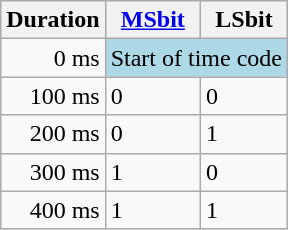<table class="wikitable">
<tr>
<th>Duration</th>
<th><a href='#'>MSbit</a></th>
<th>LSbit</th>
</tr>
<tr>
<td align=right>0 ms</td>
<td colspan=2 bgcolor=lightblue>Start of time code</td>
</tr>
<tr>
<td align=right>100 ms</td>
<td>0</td>
<td>0</td>
</tr>
<tr>
<td align=right>200 ms</td>
<td>0</td>
<td>1</td>
</tr>
<tr>
<td align=right>300 ms</td>
<td>1</td>
<td>0</td>
</tr>
<tr>
<td align=right>400 ms</td>
<td>1</td>
<td>1</td>
</tr>
</table>
